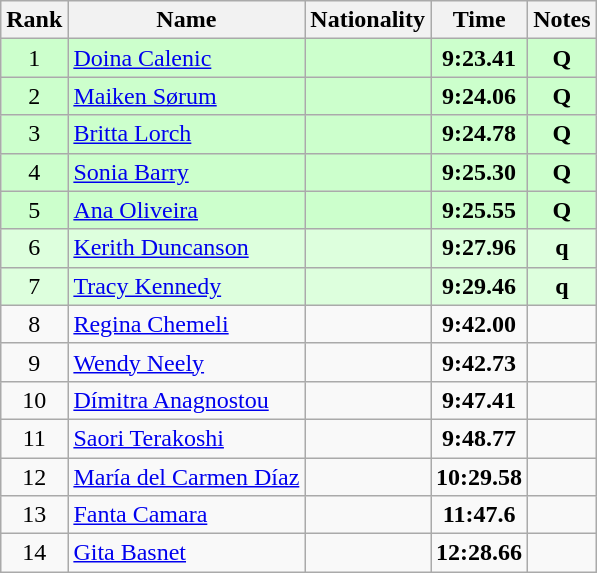<table class="wikitable sortable" style="text-align:center">
<tr>
<th>Rank</th>
<th>Name</th>
<th>Nationality</th>
<th>Time</th>
<th>Notes</th>
</tr>
<tr bgcolor=ccffcc>
<td>1</td>
<td align=left><a href='#'>Doina Calenic</a></td>
<td align=left></td>
<td><strong>9:23.41</strong></td>
<td><strong>Q</strong></td>
</tr>
<tr bgcolor=ccffcc>
<td>2</td>
<td align=left><a href='#'>Maiken Sørum</a></td>
<td align=left></td>
<td><strong>9:24.06</strong></td>
<td><strong>Q</strong></td>
</tr>
<tr bgcolor=ccffcc>
<td>3</td>
<td align=left><a href='#'>Britta Lorch</a></td>
<td align=left></td>
<td><strong>9:24.78</strong></td>
<td><strong>Q</strong></td>
</tr>
<tr bgcolor=ccffcc>
<td>4</td>
<td align=left><a href='#'>Sonia Barry</a></td>
<td align=left></td>
<td><strong>9:25.30</strong></td>
<td><strong>Q</strong></td>
</tr>
<tr bgcolor=ccffcc>
<td>5</td>
<td align=left><a href='#'>Ana Oliveira</a></td>
<td align=left></td>
<td><strong>9:25.55</strong></td>
<td><strong>Q</strong></td>
</tr>
<tr bgcolor=ddffdd>
<td>6</td>
<td align=left><a href='#'>Kerith Duncanson</a></td>
<td align=left></td>
<td><strong>9:27.96</strong></td>
<td><strong>q</strong></td>
</tr>
<tr bgcolor=ddffdd>
<td>7</td>
<td align=left><a href='#'>Tracy Kennedy</a></td>
<td align=left></td>
<td><strong>9:29.46</strong></td>
<td><strong>q</strong></td>
</tr>
<tr>
<td>8</td>
<td align=left><a href='#'>Regina Chemeli</a></td>
<td align=left></td>
<td><strong>9:42.00</strong></td>
<td></td>
</tr>
<tr>
<td>9</td>
<td align=left><a href='#'>Wendy Neely</a></td>
<td align=left></td>
<td><strong>9:42.73</strong></td>
<td></td>
</tr>
<tr>
<td>10</td>
<td align=left><a href='#'>Dímitra Anagnostou</a></td>
<td align=left></td>
<td><strong>9:47.41</strong></td>
<td></td>
</tr>
<tr>
<td>11</td>
<td align=left><a href='#'>Saori Terakoshi</a></td>
<td align=left></td>
<td><strong>9:48.77</strong></td>
<td></td>
</tr>
<tr>
<td>12</td>
<td align=left><a href='#'>María del Carmen Díaz</a></td>
<td align=left></td>
<td><strong>10:29.58</strong></td>
<td></td>
</tr>
<tr>
<td>13</td>
<td align=left><a href='#'>Fanta Camara</a></td>
<td align=left></td>
<td><strong>11:47.6</strong></td>
<td></td>
</tr>
<tr>
<td>14</td>
<td align=left><a href='#'>Gita Basnet</a></td>
<td align=left></td>
<td><strong>12:28.66</strong></td>
<td></td>
</tr>
</table>
